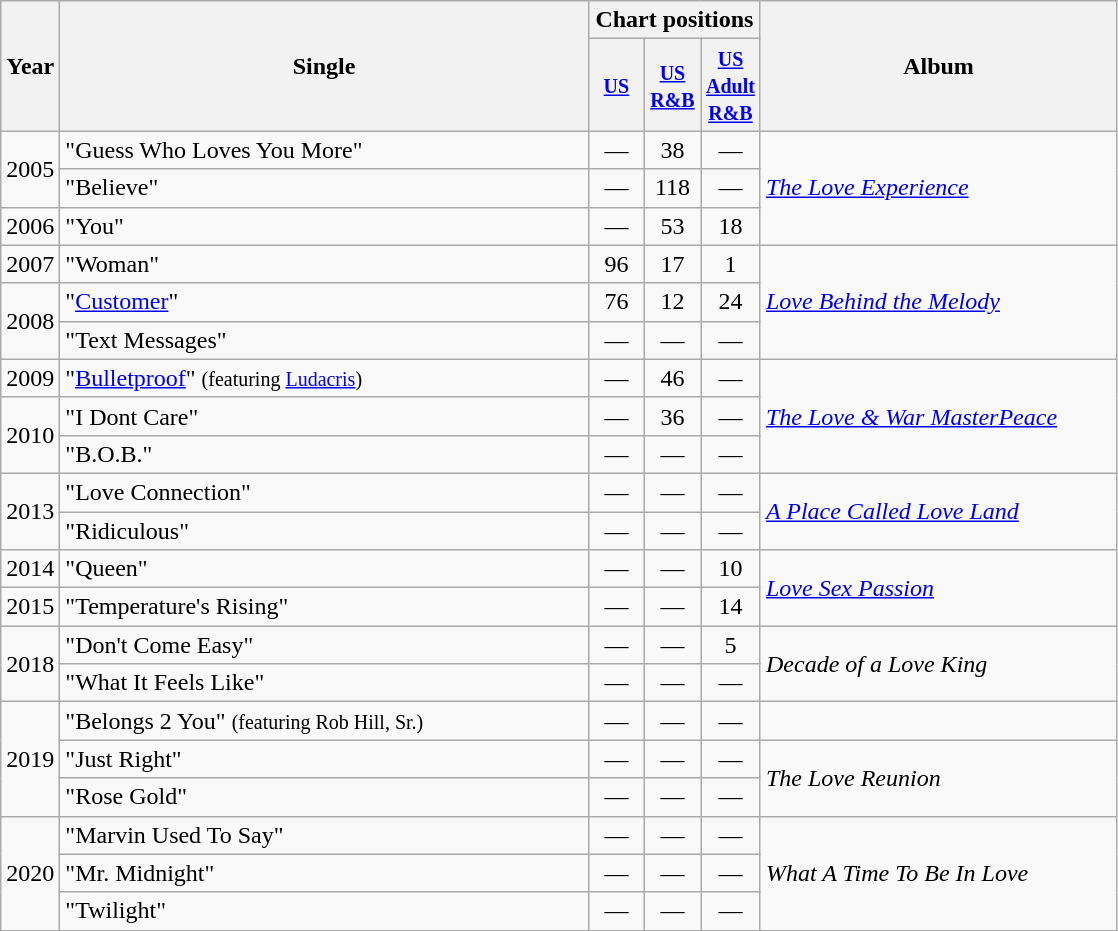<table class="wikitable">
<tr>
<th style="text-align:center;" rowspan="2">Year</th>
<th style="text-align:center; width:345px;" rowspan="2">Single</th>
<th style="text-align:center;" colspan="3">Chart positions</th>
<th style="text-align:center; width:230px;" rowspan="2">Album</th>
</tr>
<tr>
<th width="30"><small><a href='#'>US</a></small><br></th>
<th width="30"><small><a href='#'>US R&B</a></small><br></th>
<th width="30"><small><a href='#'>US<br>Adult R&B</a></small><br></th>
</tr>
<tr>
<td rowspan="2">2005</td>
<td>"Guess Who Loves You More"</td>
<td style="text-align:center;">—</td>
<td style="text-align:center;">38</td>
<td style="text-align:center;">—</td>
<td rowspan="3"><em><a href='#'>The Love Experience</a></em></td>
</tr>
<tr>
<td>"Believe"</td>
<td style="text-align:center;">—</td>
<td style="text-align:center;">118</td>
<td style="text-align:center;">—</td>
</tr>
<tr>
<td>2006</td>
<td>"You"</td>
<td style="text-align:center;">—</td>
<td style="text-align:center;">53</td>
<td style="text-align:center;">18</td>
</tr>
<tr>
<td>2007</td>
<td>"Woman"</td>
<td style="text-align:center;">96</td>
<td style="text-align:center;">17</td>
<td style="text-align:center;">1</td>
<td rowspan="3"><em><a href='#'>Love Behind the Melody</a></em></td>
</tr>
<tr>
<td rowspan="2">2008</td>
<td>"<a href='#'>Customer</a>"</td>
<td style="text-align:center;">76</td>
<td style="text-align:center;">12</td>
<td style="text-align:center;">24</td>
</tr>
<tr HEA :)>
<td>"Text Messages"</td>
<td style="text-align:center;">—</td>
<td style="text-align:center;">—</td>
<td style="text-align:center;">—</td>
</tr>
<tr>
<td>2009</td>
<td>"<a href='#'>Bulletproof</a>" <small>(featuring <a href='#'>Ludacris</a>)</small></td>
<td style="text-align:center;">—</td>
<td style="text-align:center;">46</td>
<td style="text-align:center;">—</td>
<td rowspan="3"><em><a href='#'>The Love & War MasterPeace</a></em></td>
</tr>
<tr>
<td rowspan="2">2010</td>
<td>"I Dont Care"</td>
<td style="text-align:center;">—</td>
<td style="text-align:center;">36</td>
<td style="text-align:center;">—</td>
</tr>
<tr>
<td>"B.O.B."</td>
<td style="text-align:center;">—</td>
<td style="text-align:center;">—</td>
<td style="text-align:center;">—</td>
</tr>
<tr>
<td rowspan="2">2013</td>
<td>"Love Connection"</td>
<td style="text-align:center;">—</td>
<td style="text-align:center;">—</td>
<td style="text-align:center;">—</td>
<td rowspan="2"><em><a href='#'>A Place Called Love Land</a></em></td>
</tr>
<tr>
<td>"Ridiculous"</td>
<td style="text-align:center;">—</td>
<td style="text-align:center;">—</td>
<td style="text-align:center;">—</td>
</tr>
<tr>
<td>2014</td>
<td>"Queen"</td>
<td style="text-align:center;">—</td>
<td style="text-align:center;">—</td>
<td style="text-align:center;">10</td>
<td rowspan="2"><em><a href='#'>Love Sex Passion</a></em></td>
</tr>
<tr>
<td>2015</td>
<td>"Temperature's Rising"</td>
<td style="text-align:center;">—</td>
<td style="text-align:center;">—</td>
<td style="text-align:center;">14</td>
</tr>
<tr>
<td rowspan="2">2018</td>
<td>"Don't Come Easy"</td>
<td style="text-align:center;">—</td>
<td style="text-align:center;">—</td>
<td style="text-align:center;">5</td>
<td rowspan="2"><em>Decade of a Love King</em></td>
</tr>
<tr>
<td>"What It Feels Like"</td>
<td style="text-align:center;">—</td>
<td style="text-align:center;">—</td>
<td style="text-align:center;">—</td>
</tr>
<tr>
<td rowspan="3">2019</td>
<td>"Belongs 2 You" <small>(featuring Rob Hill, Sr.)</small></td>
<td style="text-align:center;">—</td>
<td style="text-align:center;">—</td>
<td style="text-align:center;">—</td>
<td></td>
</tr>
<tr>
<td>"Just Right"</td>
<td style="text-align:center;">—</td>
<td style="text-align:center;">—</td>
<td style="text-align:center;">—</td>
<td rowspan="2"><em>The Love Reunion</em></td>
</tr>
<tr>
<td>"Rose Gold"</td>
<td style="text-align:center;">—</td>
<td style="text-align:center;">—</td>
<td style="text-align:center;">—</td>
</tr>
<tr>
<td rowspan="3">2020</td>
<td>"Marvin Used To Say"</td>
<td style="text-align:center;">—</td>
<td style="text-align:center;">—</td>
<td style="text-align:center;">—</td>
<td rowspan="3"><em>What A Time To Be In Love</em></td>
</tr>
<tr>
<td>"Mr. Midnight"</td>
<td style="text-align:center;">—</td>
<td style="text-align:center;">—</td>
<td style="text-align:center;">—</td>
</tr>
<tr>
<td>"Twilight"</td>
<td style="text-align:center;">—</td>
<td style="text-align:center;">—</td>
<td style="text-align:center;">—</td>
</tr>
</table>
